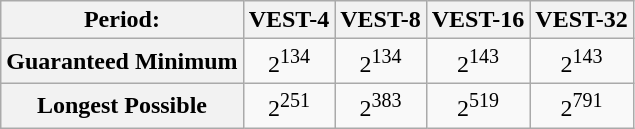<table class="wikitable">
<tr>
<th align="right">Period:</th>
<th align="center">VEST-4</th>
<th align="center">VEST-8</th>
<th align="center">VEST-16</th>
<th align="center">VEST-32</th>
</tr>
<tr>
<th align="center">Guaranteed Minimum</th>
<td align="center">2<sup>134</sup></td>
<td align="center">2<sup>134</sup></td>
<td align="center">2<sup>143</sup></td>
<td align="center">2<sup>143</sup></td>
</tr>
<tr>
<th align="center">Longest Possible</th>
<td align="center">2<sup>251</sup></td>
<td align="center">2<sup>383</sup></td>
<td align="center">2<sup>519</sup></td>
<td align="center">2<sup>791</sup></td>
</tr>
</table>
